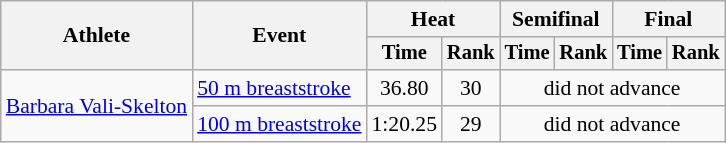<table class=wikitable style="font-size:90%">
<tr>
<th rowspan=2>Athlete</th>
<th rowspan=2>Event</th>
<th colspan="2">Heat</th>
<th colspan="2">Semifinal</th>
<th colspan="2">Final</th>
</tr>
<tr style="font-size:95%">
<th>Time</th>
<th>Rank</th>
<th>Time</th>
<th>Rank</th>
<th>Time</th>
<th>Rank</th>
</tr>
<tr align=center>
<td align=left rowspan=2><a href='#'>Barbara Vali-Skelton</a></td>
<td align=left><a href='#'>50 m breaststroke</a></td>
<td>36.80</td>
<td>30</td>
<td colspan=4>did not advance</td>
</tr>
<tr align=center>
<td align=left><a href='#'>100 m breaststroke</a></td>
<td>1:20.25</td>
<td>29</td>
<td colspan=4>did not advance</td>
</tr>
</table>
